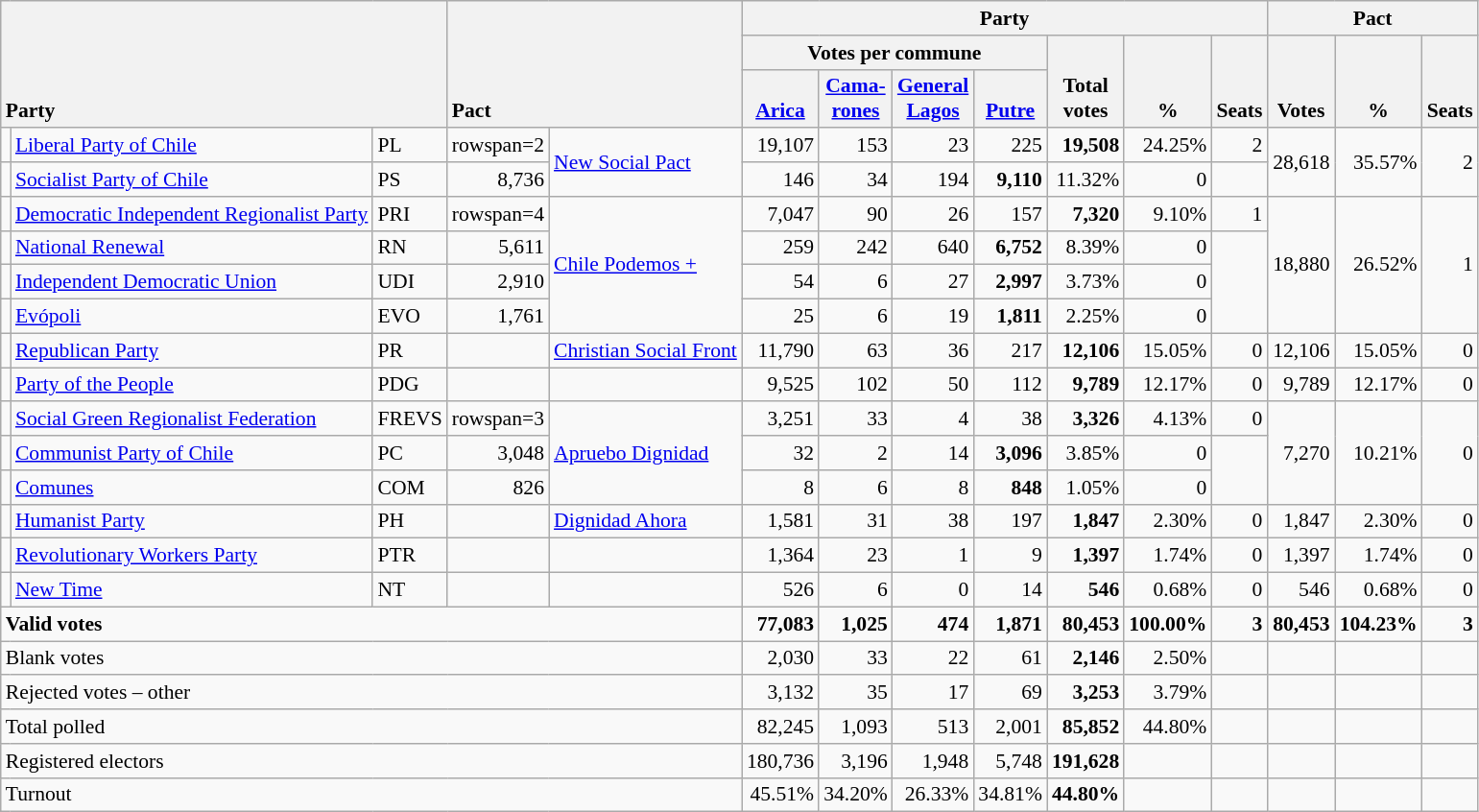<table class="wikitable" border="1" style="font-size:90%; text-align:right; white-space: nowrap;">
<tr>
<th style="text-align:left;" valign=bottom rowspan=3 colspan=3>Party</th>
<th style="text-align:left;" valign=bottom rowspan=3 colspan=2>Pact</th>
<th colspan=7>Party</th>
<th colspan=3>Pact</th>
</tr>
<tr>
<th colspan=4>Votes per commune</th>
<th align=center valign=bottom rowspan=2 width="40">Total<br>votes</th>
<th align=center valign=bottom rowspan=2 width="40">%</th>
<th align=center valign=bottom rowspan=2>Seats</th>
<th align=center valign=bottom rowspan=2 width="40">Votes</th>
<th align=center valign=bottom rowspan=2 width="40">%</th>
<th align=center valign=bottom rowspan=2>Seats</th>
</tr>
<tr>
<th align=center valign=bottom width="40"><a href='#'>Arica</a></th>
<th align=center valign=bottom width="40"><a href='#'>Cama-<br>rones</a></th>
<th align=center valign=bottom width="40"><a href='#'>General<br>Lagos</a></th>
<th align=center valign=bottom width="40"><a href='#'>Putre</a></th>
</tr>
<tr>
<td></td>
<td align=left><a href='#'>Liberal Party of Chile</a></td>
<td align=left>PL</td>
<td>rowspan=2 </td>
<td rowspan=2 align=left><a href='#'>New Social Pact</a></td>
<td>19,107</td>
<td>153</td>
<td>23</td>
<td>225</td>
<td><strong>19,508</strong></td>
<td>24.25%</td>
<td>2</td>
<td rowspan=2>28,618</td>
<td rowspan=2>35.57%</td>
<td rowspan=2>2</td>
</tr>
<tr>
<td></td>
<td align=left><a href='#'>Socialist Party of Chile</a></td>
<td align=left>PS</td>
<td>8,736</td>
<td>146</td>
<td>34</td>
<td>194</td>
<td><strong>9,110</strong></td>
<td>11.32%</td>
<td>0</td>
</tr>
<tr>
<td></td>
<td align=left><a href='#'>Democratic Independent Regionalist Party</a></td>
<td align=left>PRI</td>
<td>rowspan=4 </td>
<td rowspan=4 align=left><a href='#'>Chile Podemos +</a></td>
<td>7,047</td>
<td>90</td>
<td>26</td>
<td>157</td>
<td><strong>7,320</strong></td>
<td>9.10%</td>
<td>1</td>
<td rowspan=4>18,880</td>
<td rowspan=4>26.52%</td>
<td rowspan=4>1</td>
</tr>
<tr>
<td></td>
<td align=left><a href='#'>National Renewal</a></td>
<td align=left>RN</td>
<td>5,611</td>
<td>259</td>
<td>242</td>
<td>640</td>
<td><strong>6,752</strong></td>
<td>8.39%</td>
<td>0</td>
</tr>
<tr>
<td></td>
<td align=left><a href='#'>Independent Democratic Union</a></td>
<td align=left>UDI</td>
<td>2,910</td>
<td>54</td>
<td>6</td>
<td>27</td>
<td><strong>2,997</strong></td>
<td>3.73%</td>
<td>0</td>
</tr>
<tr>
<td></td>
<td align=left><a href='#'>Evópoli</a></td>
<td align=left>EVO</td>
<td>1,761</td>
<td>25</td>
<td>6</td>
<td>19</td>
<td><strong>1,811</strong></td>
<td>2.25%</td>
<td>0</td>
</tr>
<tr>
<td></td>
<td align=left><a href='#'>Republican Party</a></td>
<td align=left>PR</td>
<td></td>
<td align=left><a href='#'>Christian Social Front</a></td>
<td>11,790</td>
<td>63</td>
<td>36</td>
<td>217</td>
<td><strong>12,106</strong></td>
<td>15.05%</td>
<td>0</td>
<td>12,106</td>
<td>15.05%</td>
<td>0</td>
</tr>
<tr>
<td></td>
<td align=left><a href='#'>Party of the People</a></td>
<td align=left>PDG</td>
<td></td>
<td></td>
<td>9,525</td>
<td>102</td>
<td>50</td>
<td>112</td>
<td><strong>9,789</strong></td>
<td>12.17%</td>
<td>0</td>
<td>9,789</td>
<td>12.17%</td>
<td>0</td>
</tr>
<tr>
<td></td>
<td align=left><a href='#'>Social Green Regionalist Federation</a></td>
<td align=left>FREVS</td>
<td>rowspan=3 </td>
<td rowspan=3 align=left><a href='#'>Apruebo Dignidad</a></td>
<td>3,251</td>
<td>33</td>
<td>4</td>
<td>38</td>
<td><strong>3,326</strong></td>
<td>4.13%</td>
<td>0</td>
<td rowspan=3>7,270</td>
<td rowspan=3>10.21%</td>
<td rowspan=3>0</td>
</tr>
<tr>
<td></td>
<td align=left><a href='#'>Communist Party of Chile</a></td>
<td align=left>PC</td>
<td>3,048</td>
<td>32</td>
<td>2</td>
<td>14</td>
<td><strong>3,096</strong></td>
<td>3.85%</td>
<td>0</td>
</tr>
<tr>
<td></td>
<td align=left><a href='#'>Comunes</a></td>
<td align=left>COM</td>
<td>826</td>
<td>8</td>
<td>6</td>
<td>8</td>
<td><strong>848</strong></td>
<td>1.05%</td>
<td>0</td>
</tr>
<tr>
<td></td>
<td align=left><a href='#'>Humanist Party</a></td>
<td align=left>PH</td>
<td></td>
<td align=left><a href='#'>Dignidad Ahora</a></td>
<td>1,581</td>
<td>31</td>
<td>38</td>
<td>197</td>
<td><strong>1,847</strong></td>
<td>2.30%</td>
<td>0</td>
<td>1,847</td>
<td>2.30%</td>
<td>0</td>
</tr>
<tr>
<td></td>
<td align=left><a href='#'>Revolutionary Workers Party</a></td>
<td align=left>PTR</td>
<td></td>
<td></td>
<td>1,364</td>
<td>23</td>
<td>1</td>
<td>9</td>
<td><strong>1,397</strong></td>
<td>1.74%</td>
<td>0</td>
<td>1,397</td>
<td>1.74%</td>
<td>0</td>
</tr>
<tr>
<td></td>
<td align=left><a href='#'>New Time</a></td>
<td align=left>NT</td>
<td></td>
<td></td>
<td>526</td>
<td>6</td>
<td>0</td>
<td>14</td>
<td><strong>546</strong></td>
<td>0.68%</td>
<td>0</td>
<td>546</td>
<td>0.68%</td>
<td>0</td>
</tr>
<tr style="font-weight:bold">
<td align=left colspan=5>Valid votes</td>
<td>77,083</td>
<td>1,025</td>
<td>474</td>
<td>1,871</td>
<td>80,453</td>
<td>100.00%</td>
<td>3</td>
<td>80,453</td>
<td>104.23%</td>
<td>3</td>
</tr>
<tr>
<td align=left colspan=5>Blank votes</td>
<td>2,030</td>
<td>33</td>
<td>22</td>
<td>61</td>
<td><strong>2,146</strong></td>
<td>2.50%</td>
<td></td>
<td></td>
<td></td>
<td></td>
</tr>
<tr>
<td align=left colspan=5>Rejected votes – other</td>
<td>3,132</td>
<td>35</td>
<td>17</td>
<td>69</td>
<td><strong>3,253</strong></td>
<td>3.79%</td>
<td></td>
<td></td>
<td></td>
<td></td>
</tr>
<tr>
<td align=left colspan=5>Total polled</td>
<td>82,245</td>
<td>1,093</td>
<td>513</td>
<td>2,001</td>
<td><strong>85,852</strong></td>
<td>44.80%</td>
<td></td>
<td></td>
<td></td>
<td></td>
</tr>
<tr>
<td align=left colspan=5>Registered electors</td>
<td>180,736</td>
<td>3,196</td>
<td>1,948</td>
<td>5,748</td>
<td><strong>191,628</strong></td>
<td></td>
<td></td>
<td></td>
<td></td>
<td></td>
</tr>
<tr>
<td align=left colspan=5>Turnout</td>
<td>45.51%</td>
<td>34.20%</td>
<td>26.33%</td>
<td>34.81%</td>
<td><strong>44.80%</strong></td>
<td></td>
<td></td>
<td></td>
<td></td>
<td></td>
</tr>
</table>
